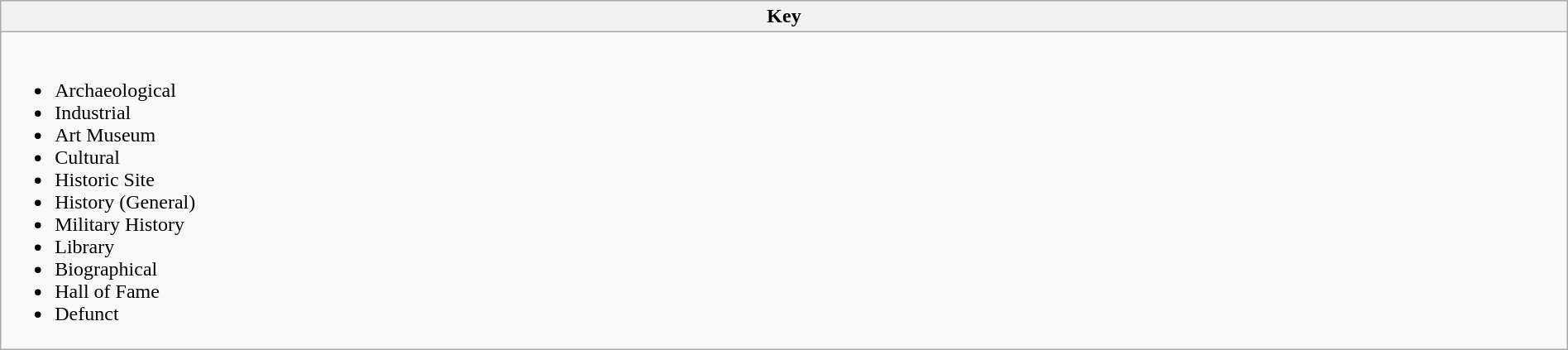<table class="wikitable" style="width:100%; margin:0.2em auto">
<tr>
<th>Key</th>
</tr>
<tr>
<td><br><ul><li> Archaeological</li><li> Industrial</li><li> Art Museum</li><li> Cultural</li><li> Historic Site</li><li> History (General)</li><li> Military History</li><li> Library</li><li> Biographical</li><li> Hall of Fame</li><li> Defunct</li></ul>
</td>
</tr>
</table>
